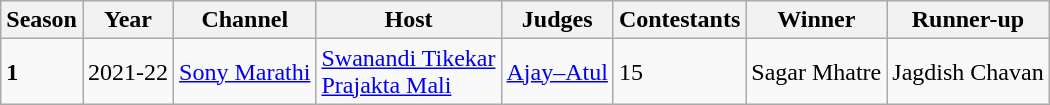<table class="wikitable">
<tr>
<th>Season</th>
<th>Year</th>
<th>Channel</th>
<th>Host</th>
<th>Judges</th>
<th>Contestants</th>
<th>Winner</th>
<th>Runner-up</th>
</tr>
<tr>
<td><strong>1</strong></td>
<td>2021-22</td>
<td><a href='#'>Sony Marathi</a></td>
<td><a href='#'>Swanandi Tikekar</a><br><a href='#'>Prajakta Mali</a></td>
<td><a href='#'>Ajay–Atul</a></td>
<td>15</td>
<td>Sagar Mhatre</td>
<td>Jagdish Chavan</td>
</tr>
</table>
